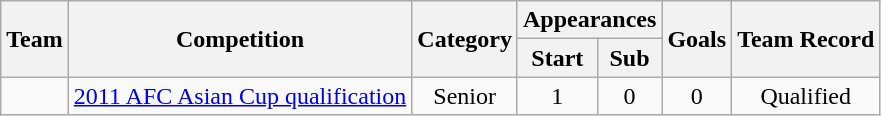<table class="wikitable" style="text-align: center;">
<tr>
<th rowspan="2">Team</th>
<th rowspan="2">Competition</th>
<th rowspan="2">Category</th>
<th colspan="2">Appearances</th>
<th rowspan="2">Goals</th>
<th rowspan="2">Team Record</th>
</tr>
<tr>
<th>Start</th>
<th>Sub</th>
</tr>
<tr>
<td align="left"></td>
<td align="left"><a href='#'>2011 AFC Asian Cup qualification</a></td>
<td>Senior</td>
<td>1</td>
<td>0</td>
<td>0</td>
<td>Qualified</td>
</tr>
</table>
